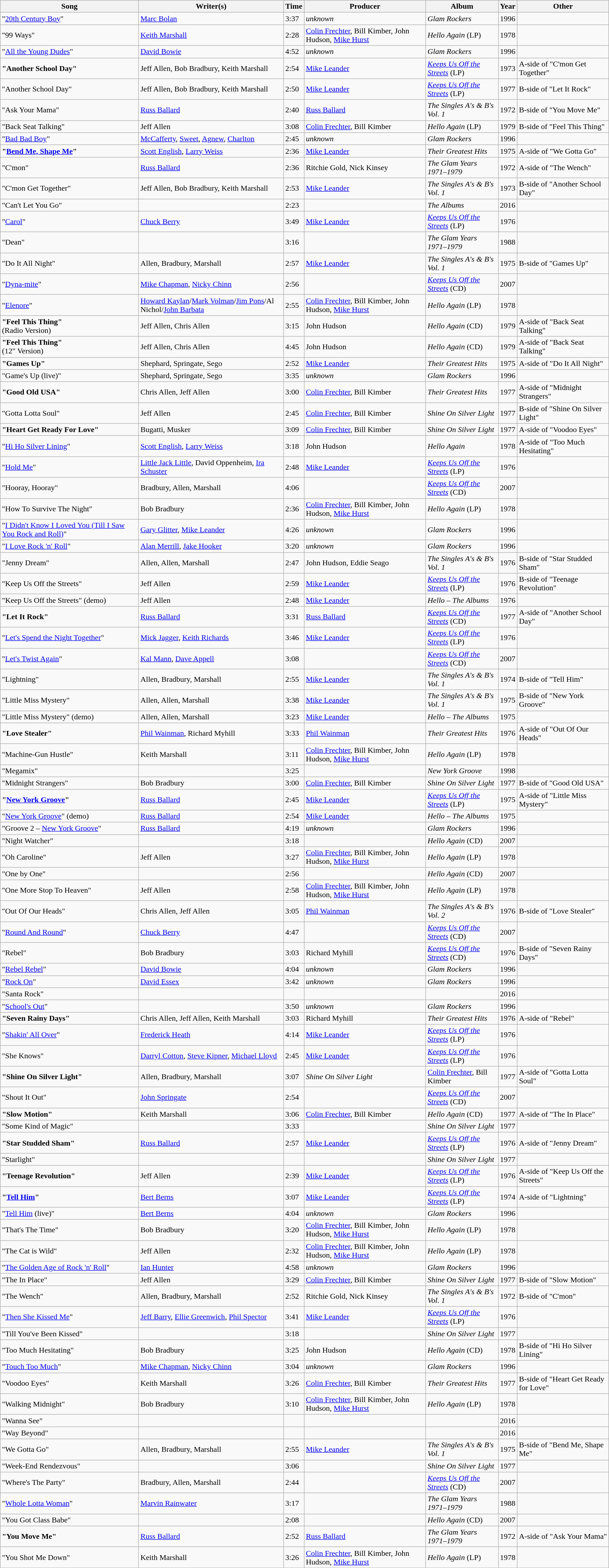<table class="wikitable sortable" style="margin:0.5em auto; clear: both; text-align: left; width:100%">
<tr>
<th>Song</th>
<th>Writer(s)</th>
<th>Time</th>
<th>Producer</th>
<th>Album</th>
<th>Year</th>
<th>Other</th>
</tr>
<tr>
<td>"<a href='#'>20th Century Boy</a>"</td>
<td><a href='#'>Marc Bolan</a></td>
<td>3:37</td>
<td><em>unknown</em></td>
<td><em>Glam Rockers</em></td>
<td>1996</td>
<td></td>
</tr>
<tr>
<td>"99 Ways"</td>
<td><a href='#'>Keith Marshall</a></td>
<td>2:28</td>
<td><a href='#'>Colin Frechter</a>, Bill Kimber, John Hudson, <a href='#'>Mike Hurst</a></td>
<td><em>Hello Again</em> (LP)</td>
<td>1978</td>
<td></td>
</tr>
<tr>
<td>"<a href='#'>All the Young Dudes</a>"</td>
<td><a href='#'>David Bowie</a></td>
<td>4:52</td>
<td><em>unknown</em></td>
<td><em>Glam Rockers</em></td>
<td>1996</td>
<td></td>
</tr>
<tr>
<td><strong>"Another School Day"</strong></td>
<td>Jeff Allen, Bob Bradbury, Keith Marshall</td>
<td>2:54</td>
<td><a href='#'>Mike Leander</a></td>
<td><em><a href='#'>Keeps Us Off the Streets</a></em> (LP)</td>
<td>1973</td>
<td>A-side of "C'mon Get Together"</td>
</tr>
<tr>
<td>"Another School Day"</td>
<td>Jeff Allen, Bob Bradbury, Keith Marshall</td>
<td>2:50</td>
<td><a href='#'>Mike Leander</a></td>
<td><em><a href='#'>Keeps Us Off the Streets</a></em> (LP)</td>
<td>1977</td>
<td>B-side of "Let It Rock"</td>
</tr>
<tr>
<td>"Ask Your Mama"</td>
<td><a href='#'>Russ Ballard</a></td>
<td>2:40</td>
<td><a href='#'>Russ Ballard</a></td>
<td><em>The Singles A's & B's Vol. 1</em></td>
<td>1972</td>
<td>B-side of "You Move Me"</td>
</tr>
<tr>
<td>"Back Seat Talking"</td>
<td>Jeff Allen</td>
<td>3:08</td>
<td><a href='#'>Colin Frechter</a>, Bill Kimber</td>
<td><em>Hello Again</em> (LP)</td>
<td>1979</td>
<td>B-side of "Feel This Thing"</td>
</tr>
<tr>
<td>"<a href='#'>Bad Bad Boy</a>"</td>
<td><a href='#'>McCafferty</a>, <a href='#'>Sweet</a>, <a href='#'>Agnew</a>, <a href='#'>Charlton</a></td>
<td>2:45</td>
<td><em>unknown</em></td>
<td><em>Glam Rockers</em></td>
<td>1996</td>
<td></td>
</tr>
<tr>
<td><strong>"<a href='#'>Bend Me, Shape Me</a>"</strong></td>
<td><a href='#'>Scott English</a>, <a href='#'>Larry Weiss</a></td>
<td>2:36</td>
<td><a href='#'>Mike Leander</a></td>
<td><em>Their Greatest Hits</em></td>
<td>1975</td>
<td>A-side of "We Gotta Go"</td>
</tr>
<tr>
<td>"C'mon"</td>
<td><a href='#'>Russ Ballard</a></td>
<td>2:36</td>
<td>Ritchie Gold, Nick Kinsey</td>
<td><em>The Glam Years 1971–1979</em></td>
<td>1972</td>
<td>A-side of "The Wench"</td>
</tr>
<tr>
<td>"C'mon Get Together"</td>
<td>Jeff Allen, Bob Bradbury, Keith Marshall</td>
<td>2:53</td>
<td><a href='#'>Mike Leander</a></td>
<td><em>The Singles A's & B's Vol. 1</em></td>
<td>1973</td>
<td>B-side of "Another School Day"</td>
</tr>
<tr>
<td>"Can't Let You Go"</td>
<td></td>
<td>2:23</td>
<td></td>
<td><em>The Albums</em></td>
<td>2016</td>
<td></td>
</tr>
<tr>
<td>"<a href='#'>Carol</a>"</td>
<td><a href='#'>Chuck Berry</a></td>
<td>3:49</td>
<td><a href='#'>Mike Leander</a></td>
<td><em><a href='#'>Keeps Us Off the Streets</a></em> (LP)</td>
<td>1976</td>
<td></td>
</tr>
<tr>
<td>"Dean"</td>
<td></td>
<td>3:16</td>
<td></td>
<td><em>The Glam Years 1971–1979</em></td>
<td>1988</td>
<td></td>
</tr>
<tr>
<td>"Do It All Night"</td>
<td>Allen, Bradbury, Marshall</td>
<td>2:57</td>
<td><a href='#'>Mike Leander</a></td>
<td><em>The Singles A's & B's Vol. 1</em></td>
<td>1975</td>
<td>B-side of "Games Up"</td>
</tr>
<tr>
<td>"<a href='#'>Dyna-mite</a>"</td>
<td><a href='#'>Mike Chapman</a>, <a href='#'>Nicky Chinn</a></td>
<td>2:56</td>
<td></td>
<td><em><a href='#'>Keeps Us Off the Streets</a></em> (CD)</td>
<td>2007</td>
<td></td>
</tr>
<tr>
<td>"<a href='#'>Elenore</a>"</td>
<td><a href='#'>Howard Kaylan</a>/<a href='#'>Mark Volman</a>/<a href='#'>Jim Pons</a>/Al Nichol/<a href='#'>John Barbata</a></td>
<td>2:55</td>
<td><a href='#'>Colin Frechter</a>, Bill Kimber, John Hudson, <a href='#'>Mike Hurst</a></td>
<td><em>Hello Again</em> (LP)</td>
<td>1978</td>
<td></td>
</tr>
<tr>
<td><strong>"Feel This Thing"</strong> <br>(Radio Version)</td>
<td>Jeff Allen, Chris Allen</td>
<td>3:15</td>
<td>John Hudson</td>
<td><em>Hello Again</em> (CD)</td>
<td>1979</td>
<td>A-side of "Back Seat Talking"</td>
</tr>
<tr>
<td><strong>"Feel This Thing"</strong><br>(12" Version)</td>
<td>Jeff Allen, Chris Allen</td>
<td>4:45</td>
<td>John Hudson</td>
<td><em>Hello Again</em> (CD)</td>
<td>1979</td>
<td>A-side of "Back Seat Talking"</td>
</tr>
<tr>
<td><strong>"Games Up"</strong></td>
<td>Shephard, Springate, Sego</td>
<td>2:52</td>
<td><a href='#'>Mike Leander</a></td>
<td><em>Their Greatest Hits</em></td>
<td>1975</td>
<td>A-side of "Do It All Night"</td>
</tr>
<tr>
<td>"Game's Up (live)"</td>
<td>Shephard, Springate, Sego</td>
<td>3:35</td>
<td><em>unknown</em></td>
<td><em>Glam Rockers</em></td>
<td>1996</td>
<td></td>
</tr>
<tr>
<td><strong>"Good Old USA"</strong></td>
<td>Chris Allen, Jeff Allen</td>
<td>3:00</td>
<td><a href='#'>Colin Frechter</a>, Bill Kimber</td>
<td><em>Their Greatest Hits</em></td>
<td>1977</td>
<td>A-side of "Midnight Strangers"</td>
</tr>
<tr>
<td>"Gotta Lotta Soul"</td>
<td>Jeff Allen</td>
<td>2:45</td>
<td><a href='#'>Colin Frechter</a>, Bill Kimber</td>
<td><em>Shine On Silver Light</em></td>
<td>1977</td>
<td>B-side of "Shine On Silver Light"</td>
</tr>
<tr>
<td><strong>"Heart Get Ready For Love"</strong></td>
<td>Bugatti, Musker</td>
<td>3:09</td>
<td><a href='#'>Colin Frechter</a>, Bill Kimber</td>
<td><em>Shine On Silver Light</em></td>
<td>1977</td>
<td>A-side of "Voodoo Eyes"</td>
</tr>
<tr>
<td>"<a href='#'>Hi Ho Silver Lining</a>"</td>
<td><a href='#'>Scott English</a>, <a href='#'>Larry Weiss</a></td>
<td>3:18</td>
<td>John Hudson</td>
<td><em>Hello Again</em></td>
<td>1978</td>
<td>A-side of "Too Much Hesitating"</td>
</tr>
<tr>
<td>"<a href='#'>Hold Me</a>"</td>
<td><a href='#'>Little Jack Little</a>, David Oppenheim, <a href='#'>Ira Schuster</a></td>
<td>2:48</td>
<td><a href='#'>Mike Leander</a></td>
<td><em><a href='#'>Keeps Us Off the Streets</a></em> (LP)</td>
<td>1976</td>
<td></td>
</tr>
<tr>
<td>"Hooray, Hooray"</td>
<td>Bradbury, Allen, Marshall</td>
<td>4:06</td>
<td></td>
<td><em><a href='#'>Keeps Us Off the Streets</a></em> (CD)</td>
<td>2007</td>
<td></td>
</tr>
<tr>
<td>"How To Survive The Night"</td>
<td>Bob Bradbury</td>
<td>2:36</td>
<td><a href='#'>Colin Frechter</a>, Bill Kimber, John Hudson, <a href='#'>Mike Hurst</a></td>
<td><em>Hello Again</em> (LP)</td>
<td>1978</td>
<td></td>
</tr>
<tr>
<td>"<a href='#'>I Didn't Know I Loved You (Till I Saw You Rock and Roll)</a>"</td>
<td><a href='#'>Gary Glitter</a>, <a href='#'>Mike Leander</a></td>
<td>4:26</td>
<td><em>unknown</em></td>
<td><em>Glam Rockers</em></td>
<td>1996</td>
<td></td>
</tr>
<tr>
<td>"<a href='#'>I Love Rock 'n' Roll</a>"</td>
<td><a href='#'>Alan Merrill</a>, <a href='#'>Jake Hooker</a></td>
<td>3:20</td>
<td><em>unknown</em></td>
<td><em>Glam Rockers</em></td>
<td>1996</td>
<td></td>
</tr>
<tr>
<td>"Jenny Dream"</td>
<td>Allen, Allen, Marshall</td>
<td>2:47</td>
<td>John Hudson, Eddie Seago</td>
<td><em>The Singles A's & B's Vol. 1</em></td>
<td>1976</td>
<td>B-side of "Star Studded Sham"</td>
</tr>
<tr>
<td>"Keep Us Off the Streets"</td>
<td>Jeff Allen</td>
<td>2:59</td>
<td><a href='#'>Mike Leander</a></td>
<td><em><a href='#'>Keeps Us Off the Streets</a></em> (LP)</td>
<td>1976</td>
<td>B-side of "Teenage Revolution"</td>
</tr>
<tr>
<td>"Keep Us Off the Streets" (demo)</td>
<td>Jeff Allen</td>
<td>2:48</td>
<td><a href='#'>Mike Leander</a></td>
<td><em>Hello – The Albums</em></td>
<td>1976</td>
<td></td>
</tr>
<tr>
<td><strong>"Let It Rock"</strong></td>
<td><a href='#'>Russ Ballard</a></td>
<td>3:31</td>
<td><a href='#'>Russ Ballard</a></td>
<td><em><a href='#'>Keeps Us Off the Streets</a></em> (CD)</td>
<td>1977</td>
<td>A-side of "Another School Day"</td>
</tr>
<tr>
<td>"<a href='#'>Let's Spend the Night Together</a>"</td>
<td><a href='#'>Mick Jagger</a>, <a href='#'>Keith Richards</a></td>
<td>3:46</td>
<td><a href='#'>Mike Leander</a></td>
<td><em><a href='#'>Keeps Us Off the Streets</a></em> (LP)</td>
<td>1976</td>
<td></td>
</tr>
<tr>
<td>"<a href='#'>Let's Twist Again</a>"</td>
<td><a href='#'>Kal Mann</a>, <a href='#'>Dave Appell</a></td>
<td>3:08</td>
<td></td>
<td><em><a href='#'>Keeps Us Off the Streets</a></em> (CD)</td>
<td>2007</td>
<td></td>
</tr>
<tr>
<td>"Lightning"</td>
<td>Allen, Bradbury, Marshall</td>
<td>2:55</td>
<td><a href='#'>Mike Leander</a></td>
<td><em>The Singles A's & B's Vol. 1</em></td>
<td>1974</td>
<td>B-side of "Tell Him"</td>
</tr>
<tr>
<td>"Little Miss Mystery"</td>
<td>Allen, Allen, Marshall</td>
<td>3:38</td>
<td><a href='#'>Mike Leander</a></td>
<td><em>The Singles A's & B's Vol. 1</em></td>
<td>1975</td>
<td>B-side of "New York Groove"</td>
</tr>
<tr>
<td>"Little Miss Mystery" (demo)</td>
<td>Allen, Allen, Marshall</td>
<td>3:23</td>
<td><a href='#'>Mike Leander</a></td>
<td><em>Hello – The Albums</em></td>
<td>1975</td>
<td></td>
</tr>
<tr>
<td><strong>"Love Stealer"</strong></td>
<td><a href='#'>Phil Wainman</a>, Richard Myhill</td>
<td>3:33</td>
<td><a href='#'>Phil Wainman</a></td>
<td><em>Their Greatest Hits</em></td>
<td>1976</td>
<td>A-side of "Out Of Our Heads"</td>
</tr>
<tr>
<td>"Machine-Gun Hustle"</td>
<td>Keith Marshall</td>
<td>3:11</td>
<td><a href='#'>Colin Frechter</a>, Bill Kimber, John Hudson, <a href='#'>Mike Hurst</a></td>
<td><em>Hello Again</em> (LP)</td>
<td>1978</td>
<td></td>
</tr>
<tr>
<td>"Megamix"</td>
<td></td>
<td>3:25</td>
<td></td>
<td><em>New York Groove</em></td>
<td>1998</td>
<td></td>
</tr>
<tr>
<td>"Midnight Strangers"</td>
<td>Bob Bradbury</td>
<td>3:00</td>
<td><a href='#'>Colin Frechter</a>, Bill Kimber</td>
<td><em>Shine On Silver Light</em></td>
<td>1977</td>
<td>B-side of "Good Old USA"</td>
</tr>
<tr>
<td><strong>"<a href='#'>New York Groove</a>"</strong></td>
<td><a href='#'>Russ Ballard</a></td>
<td>2:45</td>
<td><a href='#'>Mike Leander</a></td>
<td><em><a href='#'>Keeps Us Off the Streets</a></em> (LP)</td>
<td>1975</td>
<td>A-side of "Little Miss Mystery"</td>
</tr>
<tr>
<td>"<a href='#'>New York Groove</a>" (demo)</td>
<td><a href='#'>Russ Ballard</a></td>
<td>2:54</td>
<td><a href='#'>Mike Leander</a></td>
<td><em>Hello – The Albums</em></td>
<td>1975</td>
<td></td>
</tr>
<tr>
<td>"Groove 2 – <a href='#'>New York Groove</a>"</td>
<td><a href='#'>Russ Ballard</a></td>
<td>4:19</td>
<td><em>unknown</em></td>
<td><em>Glam Rockers</em></td>
<td>1996</td>
<td></td>
</tr>
<tr>
<td>"Night Watcher"</td>
<td></td>
<td>3:18</td>
<td></td>
<td><em>Hello Again</em> (CD)</td>
<td>2007</td>
<td></td>
</tr>
<tr>
<td>"Oh Caroline"</td>
<td>Jeff Allen</td>
<td>3:27</td>
<td><a href='#'>Colin Frechter</a>, Bill Kimber, John Hudson, <a href='#'>Mike Hurst</a></td>
<td><em>Hello Again</em> (LP)</td>
<td>1978</td>
<td></td>
</tr>
<tr>
<td>"One by One"</td>
<td></td>
<td>2:56</td>
<td></td>
<td><em>Hello Again</em> (CD)</td>
<td>2007</td>
<td></td>
</tr>
<tr>
<td>"One More Stop To Heaven"</td>
<td>Jeff Allen</td>
<td>2:58</td>
<td><a href='#'>Colin Frechter</a>, Bill Kimber, John Hudson, <a href='#'>Mike Hurst</a></td>
<td><em>Hello Again</em> (LP)</td>
<td>1978</td>
<td></td>
</tr>
<tr>
<td>"Out Of Our Heads"</td>
<td>Chris Allen, Jeff Allen</td>
<td>3:05</td>
<td><a href='#'>Phil Wainman</a></td>
<td><em>The Singles A's & B's Vol. 2</em></td>
<td>1976</td>
<td>B-side of "Love Stealer"</td>
</tr>
<tr>
<td>"<a href='#'>Round And Round</a>"</td>
<td><a href='#'>Chuck Berry</a></td>
<td>4:47</td>
<td></td>
<td><em><a href='#'>Keeps Us Off the Streets</a></em> (CD)</td>
<td>2007</td>
<td></td>
</tr>
<tr>
<td>"Rebel"</td>
<td>Bob Bradbury</td>
<td>3:03</td>
<td>Richard Myhill</td>
<td><em><a href='#'>Keeps Us Off the Streets</a></em> (CD)</td>
<td>1976</td>
<td>B-side of "Seven Rainy Days"</td>
</tr>
<tr>
<td>"<a href='#'>Rebel Rebel</a>"</td>
<td><a href='#'>David Bowie</a></td>
<td>4:04</td>
<td><em>unknown</em></td>
<td><em>Glam Rockers</em></td>
<td>1996</td>
<td></td>
</tr>
<tr>
<td>"<a href='#'>Rock On</a>"</td>
<td><a href='#'>David Essex</a></td>
<td>3:42</td>
<td><em>unknown</em></td>
<td><em>Glam Rockers</em></td>
<td>1996</td>
<td></td>
</tr>
<tr>
<td>"Santa Rock"</td>
<td></td>
<td></td>
<td></td>
<td></td>
<td>2016</td>
<td></td>
</tr>
<tr>
<td>"<a href='#'>School's Out</a>"</td>
<td></td>
<td>3:50</td>
<td><em>unknown</em></td>
<td><em>Glam Rockers</em></td>
<td>1996</td>
<td></td>
</tr>
<tr>
<td><strong>"Seven Rainy Days"</strong></td>
<td>Chris Allen, Jeff Allen, Keith Marshall</td>
<td>3:03</td>
<td>Richard Myhill</td>
<td><em>Their Greatest Hits</em></td>
<td>1976</td>
<td>A-side of "Rebel"</td>
</tr>
<tr>
<td>"<a href='#'>Shakin' All Over</a>"</td>
<td><a href='#'>Frederick Heath</a></td>
<td>4:14</td>
<td><a href='#'>Mike Leander</a></td>
<td><em><a href='#'>Keeps Us Off the Streets</a></em> (LP)</td>
<td>1976</td>
<td></td>
</tr>
<tr>
<td>"She Knows"</td>
<td><a href='#'>Darryl Cotton</a>, <a href='#'>Steve Kipner</a>, <a href='#'>Michael Lloyd</a></td>
<td>2:45</td>
<td><a href='#'>Mike Leander</a></td>
<td><em><a href='#'>Keeps Us Off the Streets</a></em> (LP)</td>
<td>1976</td>
<td></td>
</tr>
<tr>
<td><strong>"Shine On Silver Light"</strong></td>
<td>Allen, Bradbury, Marshall</td>
<td>3:07</td>
<td><em>Shine On Silver Light</em></td>
<td><a href='#'>Colin Frechter</a>, Bill Kimber</td>
<td>1977</td>
<td>A-side of "Gotta Lotta Soul"</td>
</tr>
<tr>
<td>"Shout It Out"</td>
<td><a href='#'>John Springate</a></td>
<td>2:54</td>
<td></td>
<td><em><a href='#'>Keeps Us Off the Streets</a></em> (CD)</td>
<td>2007</td>
<td></td>
</tr>
<tr>
<td><strong>"Slow Motion"</strong></td>
<td>Keith Marshall</td>
<td>3:06</td>
<td><a href='#'>Colin Frechter</a>, Bill Kimber</td>
<td><em>Hello Again</em> (CD)</td>
<td>1977</td>
<td>A-side of "The In Place"</td>
</tr>
<tr>
<td>"Some Kind of Magic"</td>
<td></td>
<td>3:33</td>
<td></td>
<td><em>Shine On Silver Light</em></td>
<td>1977</td>
<td></td>
</tr>
<tr>
<td><strong>"Star Studded Sham"</strong></td>
<td><a href='#'>Russ Ballard</a></td>
<td>2:57</td>
<td><a href='#'>Mike Leander</a></td>
<td><em><a href='#'>Keeps Us Off the Streets</a></em> (LP)</td>
<td>1976</td>
<td>A-side of "Jenny Dream"</td>
</tr>
<tr>
<td>"Starlight"</td>
<td></td>
<td></td>
<td></td>
<td><em>Shine On Silver Light</em></td>
<td>1977</td>
<td></td>
</tr>
<tr>
<td><strong>"Teenage Revolution"</strong></td>
<td>Jeff Allen</td>
<td>2:39</td>
<td><a href='#'>Mike Leander</a></td>
<td><em><a href='#'>Keeps Us Off the Streets</a></em> (LP)</td>
<td>1976</td>
<td>A-side of "Keep Us Off the Streets"</td>
</tr>
<tr>
<td><strong>"<a href='#'>Tell Him</a>"</strong></td>
<td><a href='#'>Bert Berns</a></td>
<td>3:07</td>
<td><a href='#'>Mike Leander</a></td>
<td><em><a href='#'>Keeps Us Off the Streets</a></em> (LP)</td>
<td>1974</td>
<td>A-side of "Lightning"</td>
</tr>
<tr>
<td>"<a href='#'>Tell Him</a> (live)"</td>
<td><a href='#'>Bert Berns</a></td>
<td>4:04</td>
<td><em>unknown</em></td>
<td><em>Glam Rockers</em></td>
<td>1996</td>
<td></td>
</tr>
<tr>
<td>"That's The Time"</td>
<td>Bob Bradbury</td>
<td>3:20</td>
<td><a href='#'>Colin Frechter</a>, Bill Kimber, John Hudson, <a href='#'>Mike Hurst</a></td>
<td><em>Hello Again</em> (LP)</td>
<td>1978</td>
<td></td>
</tr>
<tr>
<td>"The Cat is Wild"</td>
<td>Jeff Allen</td>
<td>2:32</td>
<td><a href='#'>Colin Frechter</a>, Bill Kimber, John Hudson, <a href='#'>Mike Hurst</a></td>
<td><em>Hello Again</em> (LP)</td>
<td>1978</td>
<td></td>
</tr>
<tr>
<td>"<a href='#'>The Golden Age of Rock 'n' Roll</a>"</td>
<td><a href='#'>Ian Hunter</a></td>
<td>4:58</td>
<td><em>unknown</em></td>
<td><em>Glam Rockers</em></td>
<td>1996</td>
<td></td>
</tr>
<tr>
<td>"The In Place"</td>
<td>Jeff Allen</td>
<td>3:29</td>
<td><a href='#'>Colin Frechter</a>, Bill Kimber</td>
<td><em>Shine On Silver Light</em></td>
<td>1977</td>
<td>B-side of "Slow Motion"</td>
</tr>
<tr>
<td>"The Wench"</td>
<td>Allen, Bradbury, Marshall</td>
<td>2:52</td>
<td>Ritchie Gold, Nick Kinsey</td>
<td><em>The Singles A's & B's Vol. 1</em></td>
<td>1972</td>
<td>B-side of "C'mon"</td>
</tr>
<tr>
<td>"<a href='#'>Then She Kissed Me</a>"</td>
<td><a href='#'>Jeff Barry</a>, <a href='#'>Ellie Greenwich</a>, <a href='#'>Phil Spector</a></td>
<td>3:41</td>
<td><a href='#'>Mike Leander</a></td>
<td><em><a href='#'>Keeps Us Off the Streets</a></em> (LP)</td>
<td>1976</td>
<td></td>
</tr>
<tr>
<td>"Till You've Been Kissed"</td>
<td></td>
<td>3:18</td>
<td></td>
<td><em>Shine On Silver Light</em></td>
<td>1977</td>
<td></td>
</tr>
<tr>
<td>"Too Much Hesitating"</td>
<td>Bob Bradbury</td>
<td>3:25</td>
<td>John Hudson</td>
<td><em>Hello Again</em> (CD)</td>
<td>1978</td>
<td>B-side of "Hi Ho Silver Lining"</td>
</tr>
<tr>
<td>"<a href='#'>Touch Too Much</a>"</td>
<td><a href='#'>Mike Chapman</a>, <a href='#'>Nicky Chinn</a></td>
<td>3:04</td>
<td><em>unknown</em></td>
<td><em>Glam Rockers</em></td>
<td>1996</td>
<td></td>
</tr>
<tr>
<td>"Voodoo Eyes"</td>
<td>Keith Marshall</td>
<td>3:26</td>
<td><a href='#'>Colin Frechter</a>, Bill Kimber</td>
<td><em>Their Greatest Hits</em></td>
<td>1977</td>
<td>B-side of "Heart Get Ready for Love"</td>
</tr>
<tr>
<td>"Walking Midnight"</td>
<td>Bob Bradbury</td>
<td>3:10</td>
<td><a href='#'>Colin Frechter</a>, Bill Kimber, John Hudson, <a href='#'>Mike Hurst</a></td>
<td><em>Hello Again</em> (LP)</td>
<td>1978</td>
<td></td>
</tr>
<tr>
<td>"Wanna See"</td>
<td></td>
<td></td>
<td></td>
<td></td>
<td>2016</td>
<td></td>
</tr>
<tr>
<td>"Way Beyond"</td>
<td></td>
<td></td>
<td></td>
<td></td>
<td>2016</td>
<td></td>
</tr>
<tr>
<td>"We Gotta Go"</td>
<td>Allen, Bradbury, Marshall</td>
<td>2:55</td>
<td><a href='#'>Mike Leander</a></td>
<td><em>The Singles A's & B's Vol. 1</em></td>
<td>1975</td>
<td>B-side of "Bend Me, Shape Me"</td>
</tr>
<tr>
<td>"Week-End Rendezvous"</td>
<td></td>
<td>3:06</td>
<td></td>
<td><em>Shine On Silver Light</em></td>
<td>1977</td>
<td></td>
</tr>
<tr>
<td>"Where's The Party"</td>
<td>Bradbury, Allen, Marshall</td>
<td>2:44</td>
<td></td>
<td><em><a href='#'>Keeps Us Off the Streets</a></em> (CD)</td>
<td>2007</td>
<td></td>
</tr>
<tr>
<td>"<a href='#'>Whole Lotta Woman</a>"</td>
<td><a href='#'>Marvin Rainwater</a></td>
<td>3:17</td>
<td></td>
<td><em>The Glam Years 1971–1979</em></td>
<td>1988</td>
<td></td>
</tr>
<tr>
<td>"You Got Class Babe"</td>
<td></td>
<td>2:08</td>
<td></td>
<td><em>Hello Again</em> (CD)</td>
<td>2007</td>
<td></td>
</tr>
<tr>
<td><strong>"You Move Me"</strong></td>
<td><a href='#'>Russ Ballard</a></td>
<td>2:52</td>
<td><a href='#'>Russ Ballard</a></td>
<td><em>The Glam Years 1971–1979</em></td>
<td>1972</td>
<td>A-side of "Ask Your Mama"</td>
</tr>
<tr>
<td>"You Shot Me Down"</td>
<td>Keith Marshall</td>
<td>3:26</td>
<td><a href='#'>Colin Frechter</a>, Bill Kimber, John Hudson, <a href='#'>Mike Hurst</a></td>
<td><em>Hello Again</em> (LP)</td>
<td>1978</td>
<td></td>
</tr>
<tr>
</tr>
</table>
